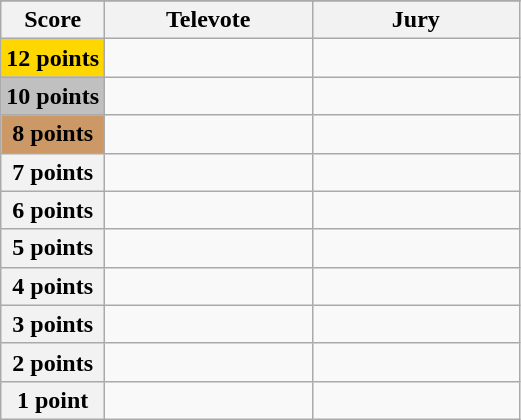<table class="wikitable">
<tr>
</tr>
<tr>
<th scope="col" width="20%">Score</th>
<th scope="col" width="40%">Televote</th>
<th scope="col" width="40%">Jury</th>
</tr>
<tr>
<th scope="row" style="background:gold">12 points</th>
<td></td>
<td></td>
</tr>
<tr>
<th scope="row" style="background:silver">10 points</th>
<td></td>
<td></td>
</tr>
<tr>
<th scope="row" style="background:#CC9966">8 points</th>
<td></td>
<td></td>
</tr>
<tr>
<th scope="row">7 points</th>
<td></td>
<td></td>
</tr>
<tr>
<th scope="row">6 points</th>
<td></td>
<td></td>
</tr>
<tr>
<th scope="row">5 points</th>
<td></td>
<td></td>
</tr>
<tr>
<th scope="row">4 points</th>
<td></td>
<td></td>
</tr>
<tr>
<th scope="row">3 points</th>
<td></td>
<td></td>
</tr>
<tr>
<th scope="row">2 points</th>
<td></td>
<td></td>
</tr>
<tr>
<th scope="row">1 point</th>
<td></td>
<td></td>
</tr>
</table>
